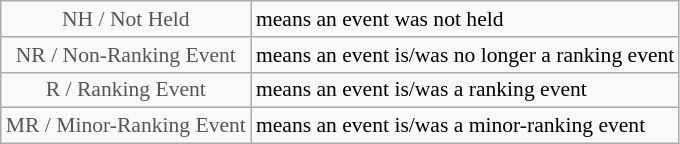<table class="wikitable" style="font-size:90%">
<tr>
<td style="text-align:center; color:#555555;" colspan="4">NH / Not Held</td>
<td>means an event was not held</td>
</tr>
<tr>
<td style="text-align:center; color:#555555;" colspan="4">NR / Non-Ranking Event</td>
<td>means an event is/was no longer a ranking event</td>
</tr>
<tr>
<td style="text-align:center; color:#555555;" colspan="4">R / Ranking Event</td>
<td>means an event is/was a ranking event</td>
</tr>
<tr>
<td style="text-align:center; color:#555555;" colspan="4">MR / Minor-Ranking Event</td>
<td>means an event is/was a minor-ranking event</td>
</tr>
</table>
